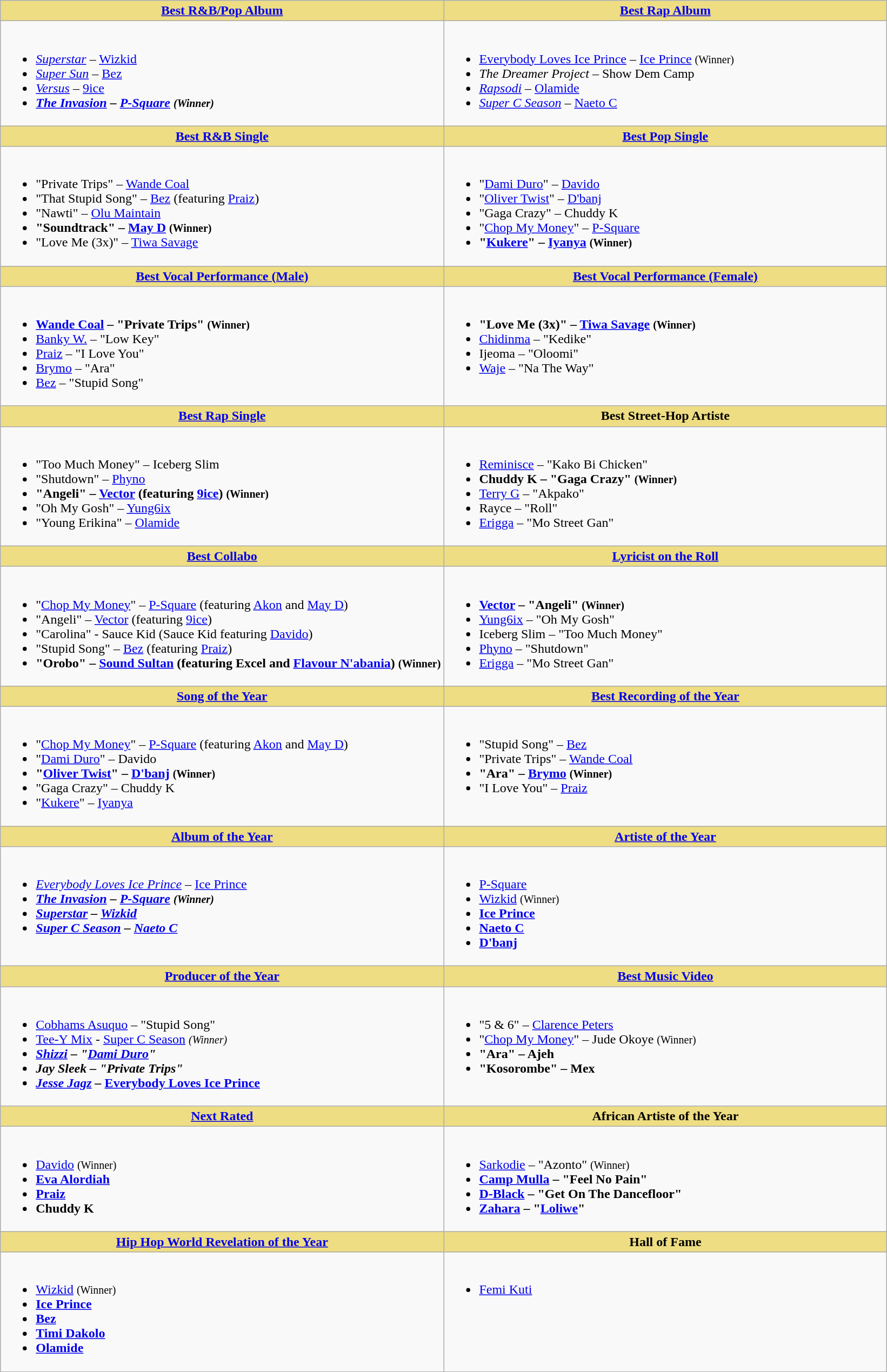<table class="wikitable">
<tr>
<th style="background:#EEDD82; width:50%"><a href='#'>Best R&B/Pop Album</a></th>
<th style="background:#EEDD82; width:50%"><a href='#'>Best Rap Album</a></th>
</tr>
<tr>
<td valign="top"><br><ul><li><em><a href='#'>Superstar</a></em> – <a href='#'>Wizkid</a></li><li><em><a href='#'>Super Sun</a></em> – <a href='#'>Bez</a></li><li><em><a href='#'>Versus</a></em> – <a href='#'>9ice</a></li><li><strong><em><a href='#'>The Invasion</a><em> – <a href='#'>P-Square</a> <small>(Winner)</small><strong></li></ul></td>
<td valign="top"><br><ul><li></em></strong><a href='#'>Everybody Loves Ice Prince</a></em> – <a href='#'>Ice Prince</a> <small>(Winner)</small></strong></li><li><em>The Dreamer Project</em> – Show Dem Camp</li><li><em><a href='#'>Rapsodi</a></em> – <a href='#'>Olamide</a></li><li><em><a href='#'>Super C Season</a></em> – <a href='#'>Naeto C</a></li></ul></td>
</tr>
<tr>
<th style="background:#EEDD82; width:50%"><a href='#'>Best R&B Single</a></th>
<th style="background:#EEDD82; width:50%"><a href='#'>Best Pop Single</a></th>
</tr>
<tr>
<td valign="top"><br><ul><li>"Private Trips" – <a href='#'>Wande Coal</a></li><li>"That Stupid Song" – <a href='#'>Bez</a> <span>(featuring <a href='#'>Praiz</a>)</span></li><li>"Nawti" – <a href='#'>Olu Maintain</a></li><li><strong>"Soundtrack" – <a href='#'>May D</a> <small>(Winner)</small></strong></li><li>"Love Me (3x)" – <a href='#'>Tiwa Savage</a></li></ul></td>
<td valign="top"><br><ul><li>"<a href='#'>Dami Duro</a>" – <a href='#'>Davido</a></li><li>"<a href='#'>Oliver Twist</a>" – <a href='#'>D'banj</a></li><li>"Gaga Crazy" – Chuddy K</li><li>"<a href='#'>Chop My Money</a>" – <a href='#'>P-Square</a></li><li><strong>"<a href='#'>Kukere</a>" – <a href='#'>Iyanya</a> <small>(Winner)</small></strong></li></ul></td>
</tr>
<tr>
<th style="background:#EEDD82; width:50%"><a href='#'>Best Vocal Performance (Male)</a></th>
<th style="background:#EEDD82; width:50%"><a href='#'>Best Vocal Performance (Female)</a></th>
</tr>
<tr>
<td valign="top"><br><ul><li><strong><a href='#'>Wande Coal</a> – "Private Trips" <small>(Winner)</small></strong></li><li><a href='#'>Banky W.</a> – "Low Key"</li><li><a href='#'>Praiz</a> – "I Love You"</li><li><a href='#'>Brymo</a> – "Ara"</li><li><a href='#'>Bez</a> – "Stupid Song"</li></ul></td>
<td valign="top"><br><ul><li><strong>"Love Me (3x)" – <a href='#'>Tiwa Savage</a> <small>(Winner)</small></strong></li><li><a href='#'>Chidinma</a> – "Kedike"</li><li>Ijeoma – "Oloomi"</li><li><a href='#'>Waje</a> – "Na The Way"</li></ul></td>
</tr>
<tr>
<th style="background:#EEDD82; width:50%"><a href='#'>Best Rap Single</a></th>
<th style="background:#EEDD82; width:50%">Best Street-Hop Artiste</th>
</tr>
<tr>
<td valign="top"><br><ul><li>"Too Much Money" – Iceberg Slim</li><li>"Shutdown" – <a href='#'>Phyno</a></li><li><strong>"Angeli" – <a href='#'>Vector</a> <span>(featuring <a href='#'>9ice</a>)</span> <small>(Winner)</small></strong></li><li>"Oh My Gosh" – <a href='#'>Yung6ix</a></li><li>"Young Erikina" – <a href='#'>Olamide</a></li></ul></td>
<td valign="top"><br><ul><li><a href='#'>Reminisce</a> – "Kako Bi Chicken"</li><li><strong>Chuddy K – "Gaga Crazy" <small>(Winner)</small></strong></li><li><a href='#'>Terry G</a> – "Akpako"</li><li>Rayce – "Roll"</li><li><a href='#'>Erigga</a> – "Mo Street Gan"</li></ul></td>
</tr>
<tr>
<th style="background:#EEDD82; width:50%"><a href='#'>Best Collabo</a></th>
<th style="background:#EEDD82; width:50%"><a href='#'>Lyricist on the Roll</a></th>
</tr>
<tr>
<td valign="top"><br><ul><li>"<a href='#'>Chop My Money</a>" – <a href='#'>P-Square</a> <span>(featuring <a href='#'>Akon</a> and <a href='#'>May D</a>)</span></li><li>"Angeli" – <a href='#'>Vector</a> <span>(featuring <a href='#'>9ice</a>)</span></li><li>"Carolina" - Sauce Kid <span>(Sauce Kid featuring <a href='#'>Davido</a>)</span></li><li>"Stupid Song" – <a href='#'>Bez</a> <span>(featuring <a href='#'>Praiz</a>)</span></li><li><strong>"Orobo" – <a href='#'>Sound Sultan</a> <span>(featuring Excel and <a href='#'>Flavour N'abania</a>)</span> <small>(Winner)</small></strong></li></ul></td>
<td valign="top"><br><ul><li><strong><a href='#'>Vector</a> – "Angeli"  <small>(Winner)</small></strong></li><li><a href='#'>Yung6ix</a> – "Oh My Gosh"</li><li>Iceberg Slim – "Too Much Money"</li><li><a href='#'>Phyno</a> – "Shutdown"</li><li><a href='#'>Erigga</a> – "Mo Street Gan"</li></ul></td>
</tr>
<tr>
<th style="background:#EEDD82; width:50%"><a href='#'>Song of the Year</a></th>
<th style="background:#EEDD82; width:50%"><a href='#'>Best Recording of the Year</a></th>
</tr>
<tr>
<td valign="top"><br><ul><li>"<a href='#'>Chop My Money</a>" – <a href='#'>P-Square</a> <span>(featuring <a href='#'>Akon</a> and <a href='#'>May D</a>)</span></li><li>"<a href='#'>Dami Duro</a>" – Davido</li><li><strong>"<a href='#'>Oliver Twist</a>" – <a href='#'>D'banj</a> <small>(Winner)</small></strong></li><li>"Gaga Crazy" – Chuddy K</li><li>"<a href='#'>Kukere</a>" – <a href='#'>Iyanya</a></li></ul></td>
<td valign="top"><br><ul><li>"Stupid Song" – <a href='#'>Bez</a></li><li>"Private Trips" – <a href='#'>Wande Coal</a></li><li><strong>"Ara" – <a href='#'>Brymo</a> <small>(Winner)</small></strong></li><li>"I Love You" – <a href='#'>Praiz</a></li></ul></td>
</tr>
<tr>
<th style="background:#EEDD82; width:50%"><a href='#'>Album of the Year</a></th>
<th style="background:#EEDD82; width:50%"><a href='#'>Artiste of the Year</a></th>
</tr>
<tr>
<td valign="top"><br><ul><li><em><a href='#'>Everybody Loves Ice Prince</a></em> – <a href='#'>Ice Prince</a></li><li><strong><em><a href='#'>The Invasion</a><em> – <a href='#'>P-Square</a> <small>(Winner)</small><strong></li><li></em><a href='#'>Superstar</a><em> – <a href='#'>Wizkid</a></li><li></em><a href='#'>Super C Season</a><em> – <a href='#'>Naeto C</a></li></ul></td>
<td valign="top"><br><ul><li><a href='#'>P-Square</a></li><li></strong><a href='#'>Wizkid</a> <small>(Winner)</small><strong></li><li><a href='#'>Ice Prince</a></li><li><a href='#'>Naeto C</a></li><li><a href='#'>D'banj</a></li></ul></td>
</tr>
<tr>
<th style="background:#EEDD82; width:50%"><a href='#'>Producer of the Year</a></th>
<th style="background:#EEDD82; width:50%"><a href='#'>Best Music Video</a></th>
</tr>
<tr>
<td valign="top"><br><ul><li><a href='#'>Cobhams Asuquo</a> – "Stupid Song"</li><li></strong><a href='#'>Tee-Y Mix</a> - </em><a href='#'>Super C Season</a><em> <small>(Winner)</small><strong></li><li><a href='#'>Shizzi</a> – "<a href='#'>Dami Duro</a>"</li><li>Jay Sleek – "Private Trips"</li><li><a href='#'>Jesse Jagz</a> – </em><a href='#'>Everybody Loves Ice Prince</a><em></li></ul></td>
<td valign="top"><br><ul><li>"5 & 6" – <a href='#'>Clarence Peters</a></li><li></strong>"<a href='#'>Chop My Money</a>" – Jude Okoye <small>(Winner)</small><strong></li><li>"Ara" – Ajeh</li><li>"Kosorombe" – Mex</li></ul></td>
</tr>
<tr>
<th style="background:#EEDD82; width:50%"><a href='#'>Next Rated</a></th>
<th style="background:#EEDD82; width:50%">African Artiste of the Year</th>
</tr>
<tr>
<td valign="top"><br><ul><li></strong><a href='#'>Davido</a> <small>(Winner)</small><strong></li><li><a href='#'>Eva Alordiah</a></li><li><a href='#'>Praiz</a></li><li>Chuddy K</li></ul></td>
<td valign="top"><br><ul><li></strong><a href='#'>Sarkodie</a> – "Azonto" <small>(Winner)</small><strong></li><li> <a href='#'>Camp Mulla</a> – "Feel No Pain"</li><li> <a href='#'>D-Black</a> – "Get On The Dancefloor"</li><li> <a href='#'>Zahara</a> – "<a href='#'>Loliwe</a>"</li></ul></td>
</tr>
<tr>
<th style="background:#EEDD82; width:50%"><a href='#'>Hip Hop World Revelation of the Year</a></th>
<th style="background:#EEDD82; width:50%">Hall of Fame</th>
</tr>
<tr>
<td valign="top"><br><ul><li></strong><a href='#'>Wizkid</a> <small>(Winner)</small><strong></li><li><a href='#'>Ice Prince</a></li><li><a href='#'>Bez</a></li><li><a href='#'>Timi Dakolo</a></li><li><a href='#'>Olamide</a></li></ul></td>
<td valign="top"><br><ul><li></strong><a href='#'>Femi Kuti</a><strong></li></ul></td>
</tr>
</table>
